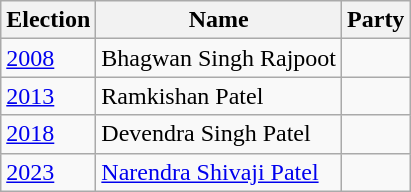<table class="wikitable sortable">
<tr>
<th>Election</th>
<th>Name</th>
<th colspan=2>Party</th>
</tr>
<tr>
<td><a href='#'>2008</a></td>
<td>Bhagwan Singh Rajpoot</td>
<td></td>
</tr>
<tr>
<td><a href='#'>2013</a></td>
<td>Ramkishan Patel</td>
<td></td>
</tr>
<tr>
<td><a href='#'>2018</a></td>
<td>Devendra Singh Patel</td>
<td></td>
</tr>
<tr>
<td><a href='#'>2023</a></td>
<td><a href='#'>Narendra Shivaji Patel</a></td>
<td></td>
</tr>
</table>
